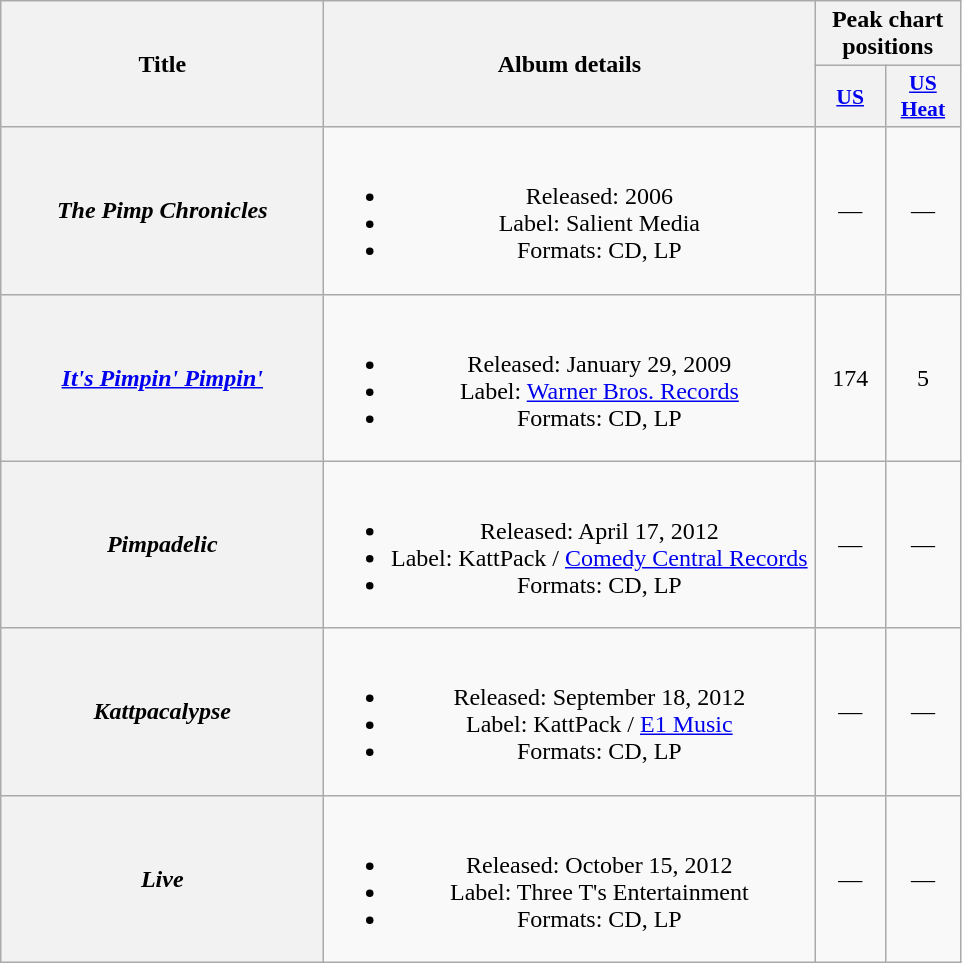<table class="wikitable sortable plainrowheaders" style="text-align:center;">
<tr>
<th scope="col" rowspan="2" style="width:13em;">Title</th>
<th scope="col" rowspan="2" style="width:20em;">Album details</th>
<th scope="col" colspan="2">Peak chart positions</th>
</tr>
<tr>
<th scope="col" style="width:2.8em;font-size:90%;"><a href='#'>US</a><br></th>
<th scope="col" style="width:3em;font-size:90%;"><a href='#'>US Heat</a></th>
</tr>
<tr>
<th scope="row"><em>The Pimp Chronicles</em></th>
<td><br><ul><li>Released: 2006</li><li>Label: Salient Media</li><li>Formats: CD, LP</li></ul></td>
<td>—</td>
<td>—</td>
</tr>
<tr>
<th scope="row"><em><a href='#'>It's Pimpin' Pimpin'</a></em></th>
<td><br><ul><li>Released: January 29, 2009</li><li>Label: <a href='#'>Warner Bros. Records</a></li><li>Formats: CD, LP</li></ul></td>
<td>174</td>
<td>5</td>
</tr>
<tr>
<th scope="row"><em>Pimpadelic</em></th>
<td><br><ul><li>Released: April 17, 2012</li><li>Label: KattPack / <a href='#'>Comedy Central Records</a></li><li>Formats: CD, LP</li></ul></td>
<td>—</td>
<td>—</td>
</tr>
<tr>
<th scope="row"><em>Kattpacalypse</em></th>
<td><br><ul><li>Released: September 18, 2012</li><li>Label: KattPack / <a href='#'>E1 Music</a></li><li>Formats: CD, LP</li></ul></td>
<td>—</td>
<td>—</td>
</tr>
<tr>
<th scope="row"><em>Live</em></th>
<td><br><ul><li>Released: October 15, 2012</li><li>Label: Three T's Entertainment</li><li>Formats: CD, LP</li></ul></td>
<td>—</td>
<td>—</td>
</tr>
</table>
